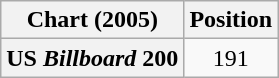<table class="wikitable sortable plainrowheaders" style="text-align:center">
<tr>
<th scope="col">Chart (2005)</th>
<th scope="col">Position</th>
</tr>
<tr>
<th scope="row">US <em>Billboard</em> 200</th>
<td>191</td>
</tr>
</table>
